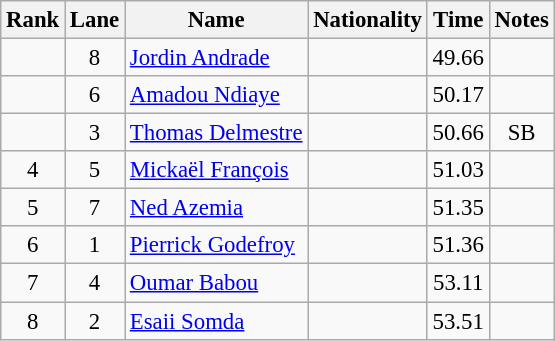<table class="wikitable sortable" style="text-align:center;font-size:95%">
<tr>
<th>Rank</th>
<th>Lane</th>
<th>Name</th>
<th>Nationality</th>
<th>Time</th>
<th>Notes</th>
</tr>
<tr>
<td></td>
<td>8</td>
<td align=left><a href='#'>Jordin Andrade</a></td>
<td align=left></td>
<td>49.66</td>
<td></td>
</tr>
<tr>
<td></td>
<td>6</td>
<td align=left><a href='#'>Amadou Ndiaye</a></td>
<td align=left></td>
<td>50.17</td>
<td></td>
</tr>
<tr>
<td></td>
<td>3</td>
<td align=left><a href='#'>Thomas Delmestre</a></td>
<td align=left></td>
<td>50.66</td>
<td>SB</td>
</tr>
<tr>
<td>4</td>
<td>5</td>
<td align=left><a href='#'>Mickaël François</a></td>
<td align=left></td>
<td>51.03</td>
<td></td>
</tr>
<tr>
<td>5</td>
<td>7</td>
<td align=left><a href='#'>Ned Azemia</a></td>
<td align=left></td>
<td>51.35</td>
<td></td>
</tr>
<tr>
<td>6</td>
<td>1</td>
<td align=left><a href='#'>Pierrick Godefroy</a></td>
<td align=left></td>
<td>51.36</td>
<td></td>
</tr>
<tr>
<td>7</td>
<td>4</td>
<td align=left><a href='#'>Oumar Babou</a></td>
<td align=left></td>
<td>53.11</td>
<td></td>
</tr>
<tr>
<td>8</td>
<td>2</td>
<td align=left><a href='#'>Esaii Somda</a></td>
<td align=left></td>
<td>53.51</td>
<td></td>
</tr>
</table>
